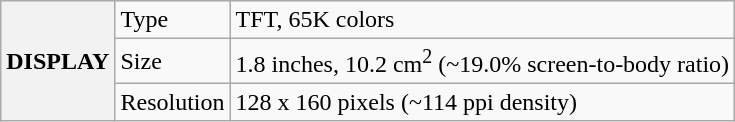<table class="wikitable">
<tr>
<th rowspan="5">DISPLAY</th>
<td>Type</td>
<td>TFT, 65K colors</td>
</tr>
<tr>
<td>Size</td>
<td>1.8 inches, 10.2 cm<sup>2</sup> (~19.0% screen-to-body ratio)</td>
</tr>
<tr>
<td>Resolution</td>
<td>128 x 160 pixels (~114 ppi density)</td>
</tr>
</table>
